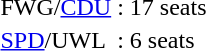<table>
<tr>
<td>FWG/<a href='#'>CDU</a></td>
<td>: 17 seats</td>
</tr>
<tr --->
<td><a href='#'>SPD</a>/UWL</td>
<td>: 6 seats</td>
</tr>
</table>
